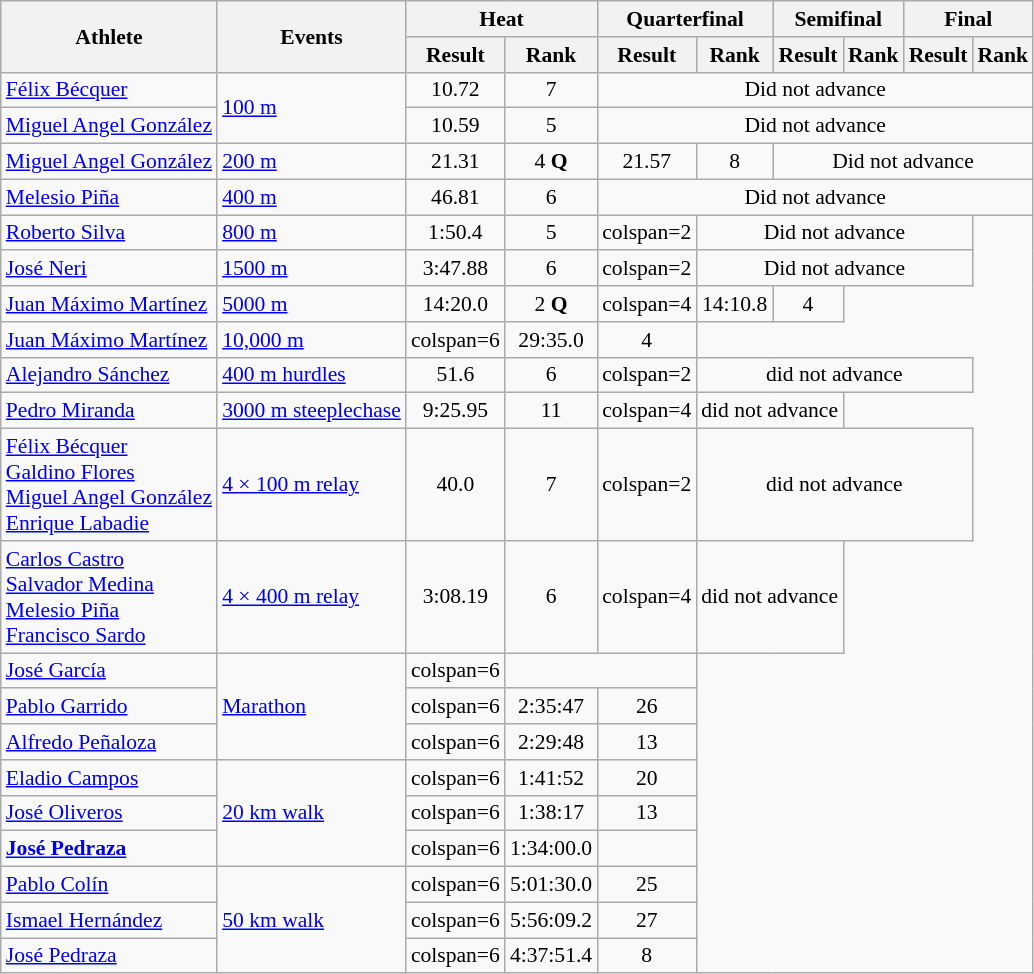<table class=wikitable style="font-size:90%">
<tr>
<th rowspan="2">Athlete</th>
<th rowspan="2">Events</th>
<th colspan="2">Heat</th>
<th colspan="2">Quarterfinal</th>
<th colspan="2">Semifinal</th>
<th colspan="2">Final</th>
</tr>
<tr>
<th>Result</th>
<th>Rank</th>
<th>Result</th>
<th>Rank</th>
<th>Result</th>
<th>Rank</th>
<th>Result</th>
<th>Rank</th>
</tr>
<tr align=center>
<td align=left><a href='#'>Félix Bécquer</a></td>
<td align=left rowspan=2><a href='#'>100 m</a></td>
<td>10.72</td>
<td>7</td>
<td colspan=6>Did not advance</td>
</tr>
<tr align=center>
<td align=left><a href='#'>Miguel Angel González</a></td>
<td>10.59</td>
<td>5</td>
<td colspan=6>Did not advance</td>
</tr>
<tr align=center>
<td align=left><a href='#'>Miguel Angel González</a></td>
<td align=left><a href='#'>200 m</a></td>
<td>21.31</td>
<td>4 <strong>Q</strong></td>
<td>21.57</td>
<td>8</td>
<td colspan=4>Did not advance</td>
</tr>
<tr align=center>
<td align=left><a href='#'>Melesio Piña</a></td>
<td align=left><a href='#'>400 m</a></td>
<td>46.81</td>
<td>6</td>
<td colspan=6>Did not advance</td>
</tr>
<tr align=center>
<td align=left><a href='#'>Roberto Silva</a></td>
<td align=left><a href='#'>800 m</a></td>
<td>1:50.4</td>
<td>5</td>
<td>colspan=2 </td>
<td colspan=4>Did not advance</td>
</tr>
<tr align=center>
<td align=left><a href='#'>José Neri</a></td>
<td align=left><a href='#'>1500 m</a></td>
<td>3:47.88</td>
<td>6</td>
<td>colspan=2 </td>
<td colspan=4>Did not advance</td>
</tr>
<tr align=center>
<td align=left><a href='#'>Juan Máximo Martínez</a></td>
<td align=left><a href='#'>5000 m</a></td>
<td>14:20.0</td>
<td>2 <strong>Q</strong></td>
<td>colspan=4 </td>
<td>14:10.8</td>
<td>4</td>
</tr>
<tr align=center>
<td align=left><a href='#'>Juan Máximo Martínez</a></td>
<td align=left><a href='#'>10,000 m</a></td>
<td>colspan=6 </td>
<td>29:35.0</td>
<td>4</td>
</tr>
<tr align=center>
<td align=left><a href='#'>Alejandro Sánchez</a></td>
<td align=left><a href='#'>400 m hurdles</a></td>
<td>51.6</td>
<td>6</td>
<td>colspan=2 </td>
<td colspan=4>did not advance</td>
</tr>
<tr align=center>
<td align=left><a href='#'>Pedro Miranda</a></td>
<td align=left><a href='#'>3000 m steeplechase</a></td>
<td>9:25.95</td>
<td>11</td>
<td>colspan=4 </td>
<td colspan=2>did not advance</td>
</tr>
<tr align=center>
<td align=left><a href='#'>Félix Bécquer</a><br><a href='#'>Galdino Flores</a><br><a href='#'>Miguel Angel González</a><br><a href='#'>Enrique Labadie</a></td>
<td align=left><a href='#'>4 × 100 m relay</a></td>
<td>40.0</td>
<td>7</td>
<td>colspan=2 </td>
<td colspan=4>did not advance</td>
</tr>
<tr align=center>
<td align=left><a href='#'>Carlos Castro</a><br><a href='#'>Salvador Medina</a><br><a href='#'>Melesio Piña</a><br><a href='#'>Francisco Sardo</a></td>
<td align=left><a href='#'>4 × 400 m relay</a></td>
<td>3:08.19</td>
<td>6</td>
<td>colspan=4 </td>
<td colspan=2>did not advance</td>
</tr>
<tr align=center>
<td align=left><a href='#'>José García</a></td>
<td align=left rowspan=3><a href='#'>Marathon</a></td>
<td>colspan=6 </td>
<td colspan=2></td>
</tr>
<tr align=center>
<td align=left><a href='#'>Pablo Garrido</a></td>
<td>colspan=6 </td>
<td>2:35:47</td>
<td>26</td>
</tr>
<tr align=center>
<td align=left><a href='#'>Alfredo Peñaloza</a></td>
<td>colspan=6 </td>
<td>2:29:48</td>
<td>13</td>
</tr>
<tr align=center>
<td align=left><a href='#'>Eladio Campos</a></td>
<td align=left rowspan=3><a href='#'>20 km walk</a></td>
<td>colspan=6 </td>
<td>1:41:52</td>
<td>20</td>
</tr>
<tr align=center>
<td align=left><a href='#'>José Oliveros</a></td>
<td>colspan=6 </td>
<td>1:38:17</td>
<td>13</td>
</tr>
<tr align=center>
<td align=left><strong><a href='#'>José Pedraza</a></strong></td>
<td>colspan=6 </td>
<td>1:34:00.0</td>
<td></td>
</tr>
<tr align=center>
<td align=left><a href='#'>Pablo Colín</a></td>
<td align=left rowspan=3><a href='#'>50 km walk</a></td>
<td>colspan=6 </td>
<td>5:01:30.0</td>
<td>25</td>
</tr>
<tr align=center>
<td align=left><a href='#'>Ismael Hernández</a></td>
<td>colspan=6 </td>
<td>5:56:09.2</td>
<td>27</td>
</tr>
<tr align=center>
<td align=left><a href='#'>José Pedraza</a></td>
<td>colspan=6 </td>
<td>4:37:51.4</td>
<td>8</td>
</tr>
</table>
